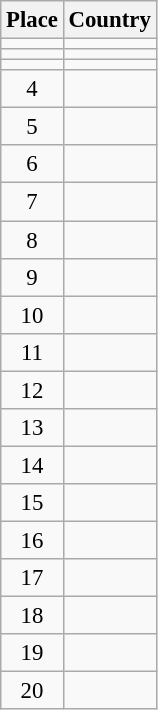<table class="wikitable" style="font-size:95%;">
<tr>
<th>Place</th>
<th>Country</th>
</tr>
<tr>
<td align=center></td>
<td></td>
</tr>
<tr>
<td align=center></td>
<td></td>
</tr>
<tr>
<td align=center></td>
<td></td>
</tr>
<tr>
<td align=center>4</td>
<td></td>
</tr>
<tr>
<td align=center>5</td>
<td></td>
</tr>
<tr>
<td align=center>6</td>
<td></td>
</tr>
<tr>
<td align=center>7</td>
<td></td>
</tr>
<tr>
<td align=center>8</td>
<td></td>
</tr>
<tr>
<td align=center>9</td>
<td></td>
</tr>
<tr>
<td align=center>10</td>
<td></td>
</tr>
<tr>
<td align=center>11</td>
<td></td>
</tr>
<tr>
<td align=center>12</td>
<td></td>
</tr>
<tr>
<td align=center>13</td>
<td></td>
</tr>
<tr>
<td align=center>14</td>
<td></td>
</tr>
<tr>
<td align=center>15</td>
<td></td>
</tr>
<tr>
<td align=center>16</td>
<td></td>
</tr>
<tr>
<td align=center>17</td>
<td></td>
</tr>
<tr>
<td align=center>18</td>
<td></td>
</tr>
<tr>
<td align=center>19</td>
<td></td>
</tr>
<tr>
<td align=center>20</td>
<td></td>
</tr>
</table>
